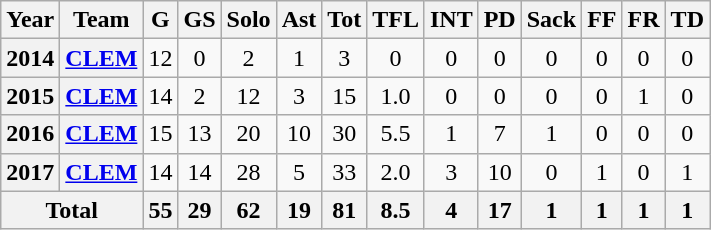<table class="wikitable" style="text-align:center;">
<tr>
<th><strong>Year</strong></th>
<th><strong>Team</strong></th>
<th><strong>G</strong></th>
<th><strong>GS</strong></th>
<th>Solo</th>
<th>Ast</th>
<th>Tot</th>
<th><strong>TFL</strong></th>
<th><strong>INT</strong></th>
<th><strong>PD</strong></th>
<th><strong>Sack</strong></th>
<th><strong>FF</strong></th>
<th><strong>FR</strong></th>
<th><strong>TD</strong></th>
</tr>
<tr>
<th>2014</th>
<th><a href='#'>CLEM</a></th>
<td>12</td>
<td>0</td>
<td>2</td>
<td>1</td>
<td>3</td>
<td>0</td>
<td>0</td>
<td>0</td>
<td>0</td>
<td>0</td>
<td>0</td>
<td>0</td>
</tr>
<tr>
<th>2015</th>
<th><a href='#'>CLEM</a></th>
<td>14</td>
<td>2</td>
<td>12</td>
<td>3</td>
<td>15</td>
<td>1.0</td>
<td>0</td>
<td>0</td>
<td>0</td>
<td>0</td>
<td>1</td>
<td>0</td>
</tr>
<tr>
<th>2016</th>
<th><a href='#'>CLEM</a></th>
<td>15</td>
<td>13</td>
<td>20</td>
<td>10</td>
<td>30</td>
<td>5.5</td>
<td>1</td>
<td>7</td>
<td>1</td>
<td>0</td>
<td>0</td>
<td>0</td>
</tr>
<tr>
<th>2017</th>
<th><a href='#'>CLEM</a></th>
<td>14</td>
<td>14</td>
<td>28</td>
<td>5</td>
<td>33</td>
<td>2.0</td>
<td>3</td>
<td>10</td>
<td>0</td>
<td>1</td>
<td>0</td>
<td>1</td>
</tr>
<tr>
<th colspan="2"><strong>Total</strong></th>
<th><strong>55</strong></th>
<th><strong>29</strong></th>
<th>62</th>
<th>19</th>
<th><strong>81</strong></th>
<th><strong>8.5</strong></th>
<th><strong>4</strong></th>
<th><strong>17</strong></th>
<th><strong>1</strong></th>
<th><strong>1</strong></th>
<th><strong>1</strong></th>
<th><strong>1</strong></th>
</tr>
</table>
